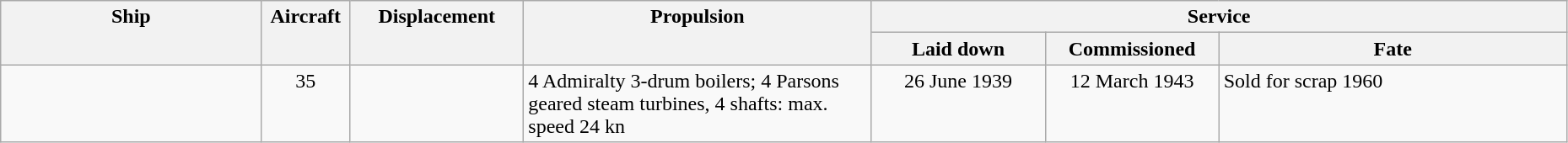<table class="wikitable" style="width:98%;">
<tr valign="top"|- valign="top">
<th style="width:15%; text-align:center;" rowspan="2">Ship</th>
<th style="width:5%; text-align:center;" rowspan="2">Aircraft</th>
<th style="width:10%; text-align:center;" rowspan="2">Displacement</th>
<th style="width:20%; text-align:center;" rowspan="2">Propulsion</th>
<th style="width:40%; text-align:center;" colspan="3">Service</th>
</tr>
<tr valign="top">
<th style="width:10%; text-align:center;">Laid down</th>
<th style="width:10%; text-align:center;">Commissioned</th>
<th style="width:20%; text-align:center;">Fate</th>
</tr>
<tr valign="top">
<td align= left></td>
<td style="text-align:center;">35</td>
<td style="text-align:center;"></td>
<td align= left>4 Admiralty 3-drum boilers; 4 Parsons geared steam turbines, 4 shafts: max. speed 24 kn</td>
<td style="text-align:center;">26 June 1939</td>
<td style="text-align:center;">12 March 1943</td>
<td align= left>Sold for scrap 1960</td>
</tr>
</table>
